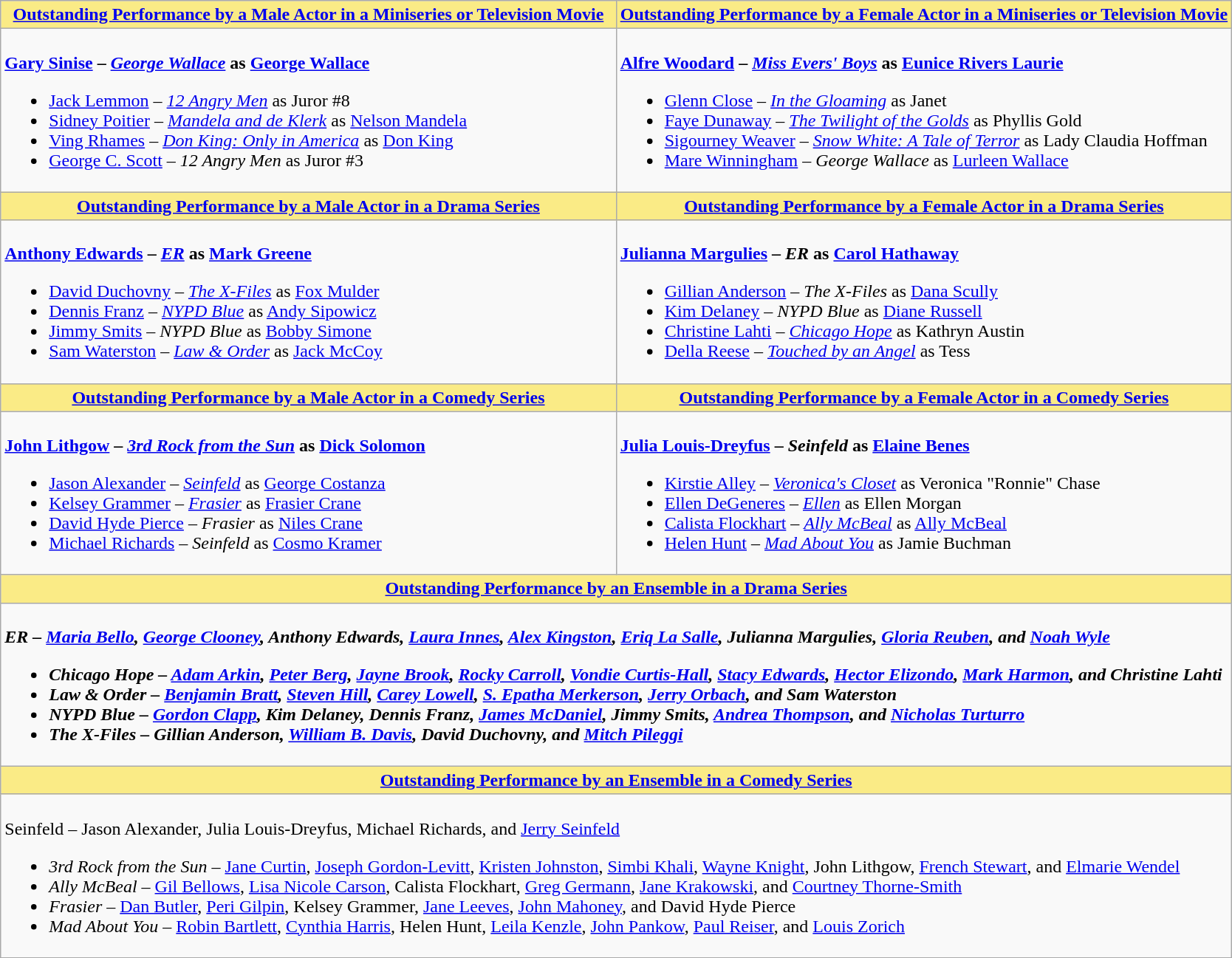<table class=wikitable style="width="100%">
<tr>
<th style="background:#FAEB86;" width="50%"><a href='#'>Outstanding Performance by a Male Actor in a Miniseries or Television Movie</a></th>
<th style="background:#FAEB86;" width="50%"><a href='#'>Outstanding Performance by a Female Actor in a Miniseries or Television Movie</a></th>
</tr>
<tr>
<td valign="top"><br><strong><a href='#'>Gary Sinise</a> – <em><a href='#'>George Wallace</a></em> as <a href='#'>George Wallace</a></strong><ul><li><a href='#'>Jack Lemmon</a> – <em><a href='#'>12 Angry Men</a></em> as Juror #8</li><li><a href='#'>Sidney Poitier</a> – <em><a href='#'>Mandela and de Klerk</a></em> as <a href='#'>Nelson Mandela</a></li><li><a href='#'>Ving Rhames</a> – <em><a href='#'>Don King: Only in America</a></em> as <a href='#'>Don King</a></li><li><a href='#'>George C. Scott</a> – <em>12 Angry Men</em> as Juror #3</li></ul></td>
<td valign="top"><br><strong><a href='#'>Alfre Woodard</a> – <em><a href='#'>Miss Evers' Boys</a></em> as <a href='#'>Eunice Rivers Laurie</a></strong><ul><li><a href='#'>Glenn Close</a> – <em><a href='#'>In the Gloaming</a></em> as Janet</li><li><a href='#'>Faye Dunaway</a> – <em><a href='#'>The Twilight of the Golds</a></em> as Phyllis Gold</li><li><a href='#'>Sigourney Weaver</a> – <em><a href='#'>Snow White: A Tale of Terror</a></em> as Lady Claudia Hoffman</li><li><a href='#'>Mare Winningham</a> – <em>George Wallace</em> as <a href='#'>Lurleen Wallace</a></li></ul></td>
</tr>
<tr>
<th style="background:#FAEB86;"><a href='#'>Outstanding Performance by a Male Actor in a Drama Series</a></th>
<th style="background:#FAEB86;"><a href='#'>Outstanding Performance by a Female Actor in a Drama Series</a></th>
</tr>
<tr>
<td valign="top"><br><strong><a href='#'>Anthony Edwards</a> – <em><a href='#'>ER</a></em> as <a href='#'>Mark Greene</a></strong><ul><li><a href='#'>David Duchovny</a> – <em><a href='#'>The X-Files</a></em> as <a href='#'>Fox Mulder</a></li><li><a href='#'>Dennis Franz</a> – <em><a href='#'>NYPD Blue</a></em> as <a href='#'>Andy Sipowicz</a></li><li><a href='#'>Jimmy Smits</a> – <em>NYPD Blue</em> as <a href='#'>Bobby Simone</a></li><li><a href='#'>Sam Waterston</a> – <em><a href='#'>Law & Order</a></em> as <a href='#'>Jack McCoy</a></li></ul></td>
<td valign="top"><br><strong><a href='#'>Julianna Margulies</a> – <em>ER</em> as <a href='#'>Carol Hathaway</a></strong><ul><li><a href='#'>Gillian Anderson</a> – <em>The X-Files</em> as <a href='#'>Dana Scully</a></li><li><a href='#'>Kim Delaney</a> – <em>NYPD Blue</em> as <a href='#'>Diane Russell</a></li><li><a href='#'>Christine Lahti</a> – <em><a href='#'>Chicago Hope</a></em> as Kathryn Austin</li><li><a href='#'>Della Reese</a> – <em><a href='#'>Touched by an Angel</a></em> as Tess</li></ul></td>
</tr>
<tr>
<th style="background:#FAEB86;"><a href='#'>Outstanding Performance by a Male Actor in a Comedy Series</a></th>
<th style="background:#FAEB86;"><a href='#'>Outstanding Performance by a Female Actor in a Comedy Series</a></th>
</tr>
<tr>
<td valign="top"><br><strong><a href='#'>John Lithgow</a> – <em><a href='#'>3rd Rock from the Sun</a></em> as <a href='#'>Dick Solomon</a></strong><ul><li><a href='#'>Jason Alexander</a> – <em><a href='#'>Seinfeld</a></em> as <a href='#'>George Costanza</a></li><li><a href='#'>Kelsey Grammer</a> – <em><a href='#'>Frasier</a></em> as <a href='#'>Frasier Crane</a></li><li><a href='#'>David Hyde Pierce</a> – <em>Frasier</em> as <a href='#'>Niles Crane</a></li><li><a href='#'>Michael Richards</a> – <em>Seinfeld</em> as <a href='#'>Cosmo Kramer</a></li></ul></td>
<td valign="top"><br><strong><a href='#'>Julia Louis-Dreyfus</a> – <em>Seinfeld</em> as <a href='#'>Elaine Benes</a></strong><ul><li><a href='#'>Kirstie Alley</a> – <em><a href='#'>Veronica's Closet</a></em> as Veronica "Ronnie" Chase</li><li><a href='#'>Ellen DeGeneres</a> – <em><a href='#'>Ellen</a></em> as Ellen Morgan</li><li><a href='#'>Calista Flockhart</a> – <em><a href='#'>Ally McBeal</a></em> as <a href='#'>Ally McBeal</a></li><li><a href='#'>Helen Hunt</a> – <em><a href='#'>Mad About You</a></em> as Jamie Buchman</li></ul></td>
</tr>
<tr>
<th colspan="2" style="background:#FAEB86;"><a href='#'>Outstanding Performance by an Ensemble in a Drama Series</a></th>
</tr>
<tr>
<td colspan="2" style="vertical-align:top;"><br><strong><em>ER<em> – <a href='#'>Maria Bello</a>, <a href='#'>George Clooney</a>, Anthony Edwards, <a href='#'>Laura Innes</a>, <a href='#'>Alex Kingston</a>, <a href='#'>Eriq La Salle</a>, Julianna Margulies, <a href='#'>Gloria Reuben</a>, and <a href='#'>Noah Wyle</a><strong><ul><li></em>Chicago Hope<em> – <a href='#'>Adam Arkin</a>, <a href='#'>Peter Berg</a>, <a href='#'>Jayne Brook</a>, <a href='#'>Rocky Carroll</a>, <a href='#'>Vondie Curtis-Hall</a>, <a href='#'>Stacy Edwards</a>, <a href='#'>Hector Elizondo</a>, <a href='#'>Mark Harmon</a>, and Christine Lahti</li><li></em>Law & Order<em> – <a href='#'>Benjamin Bratt</a>, <a href='#'>Steven Hill</a>, <a href='#'>Carey Lowell</a>, <a href='#'>S. Epatha Merkerson</a>, <a href='#'>Jerry Orbach</a>, and Sam Waterston</li><li></em>NYPD Blue<em> – <a href='#'>Gordon Clapp</a>, Kim Delaney, Dennis Franz, <a href='#'>James McDaniel</a>, Jimmy Smits, <a href='#'>Andrea Thompson</a>, and <a href='#'>Nicholas Turturro</a></li><li></em>The X-Files<em> – Gillian Anderson, <a href='#'>William B. Davis</a>, David Duchovny, and <a href='#'>Mitch Pileggi</a></li></ul></td>
</tr>
<tr>
<th colspan="2" style="background:#FAEB86;"><a href='#'>Outstanding Performance by an Ensemble in a Comedy Series</a></th>
</tr>
<tr>
<td colspan="2" style="vertical-align:top;"><br></em></strong>Seinfeld</em> – Jason Alexander, Julia Louis-Dreyfus, Michael Richards, and <a href='#'>Jerry Seinfeld</a></strong><ul><li><em>3rd Rock from the Sun</em> – <a href='#'>Jane Curtin</a>, <a href='#'>Joseph Gordon-Levitt</a>, <a href='#'>Kristen Johnston</a>, <a href='#'>Simbi Khali</a>, <a href='#'>Wayne Knight</a>, John Lithgow, <a href='#'>French Stewart</a>, and <a href='#'>Elmarie Wendel</a></li><li><em>Ally McBeal</em> – <a href='#'>Gil Bellows</a>, <a href='#'>Lisa Nicole Carson</a>, Calista Flockhart, <a href='#'>Greg Germann</a>, <a href='#'>Jane Krakowski</a>, and <a href='#'>Courtney Thorne-Smith</a></li><li><em>Frasier</em> – <a href='#'>Dan Butler</a>, <a href='#'>Peri Gilpin</a>, Kelsey Grammer, <a href='#'>Jane Leeves</a>, <a href='#'>John Mahoney</a>, and David Hyde Pierce</li><li><em>Mad About You</em> – <a href='#'>Robin Bartlett</a>, <a href='#'>Cynthia Harris</a>, Helen Hunt, <a href='#'>Leila Kenzle</a>, <a href='#'>John Pankow</a>, <a href='#'>Paul Reiser</a>, and <a href='#'>Louis Zorich</a></li></ul></td>
</tr>
</table>
